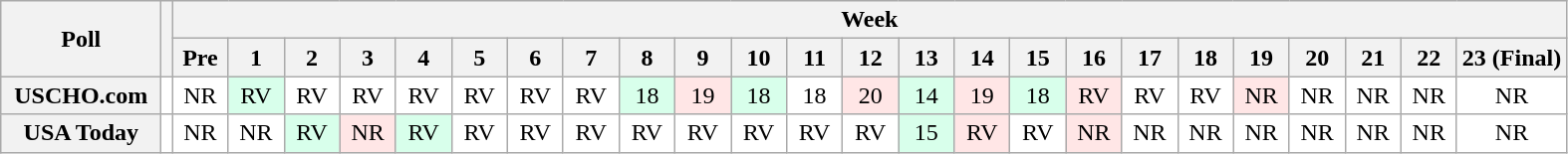<table class="wikitable" style="white-space:nowrap;">
<tr>
<th scope="col" width="100" rowspan="2">Poll</th>
<th rowspan="2"></th>
<th colspan="25">Week</th>
</tr>
<tr>
<th scope="col" width="30">Pre</th>
<th scope="col" width="30">1</th>
<th scope="col" width="30">2</th>
<th scope="col" width="30">3</th>
<th scope="col" width="30">4</th>
<th scope="col" width="30">5</th>
<th scope="col" width="30">6</th>
<th scope="col" width="30">7</th>
<th scope="col" width="30">8</th>
<th scope="col" width="30">9</th>
<th scope="col" width="30">10</th>
<th scope="col" width="30">11</th>
<th scope="col" width="30">12</th>
<th scope="col" width="30">13</th>
<th scope="col" width="30">14</th>
<th scope="col" width="30">15</th>
<th scope="col" width="30">16</th>
<th scope="col" width="30">17</th>
<th scope="col" width="30">18</th>
<th scope="col" width="30">19</th>
<th scope="col" width="30">20</th>
<th scope="col" width="30">21</th>
<th scope="col" width="30">22</th>
<th scope="col" width="30">23 (Final)</th>
</tr>
<tr style="text-align:center;">
<th>USCHO.com</th>
<td bgcolor=FFFFFF></td>
<td bgcolor=FFFFFF>NR</td>
<td bgcolor=D8FFEB>RV</td>
<td bgcolor=FFFFFF>RV</td>
<td bgcolor=FFFFFF>RV</td>
<td bgcolor=FFFFFF>RV</td>
<td bgcolor=FFFFFF>RV</td>
<td bgcolor=FFFFFF>RV</td>
<td bgcolor=FFFFFF>RV</td>
<td bgcolor=D8FFEB>18</td>
<td bgcolor=FFE6E6>19</td>
<td bgcolor=D8FFEB>18</td>
<td bgcolor=FFFFFF>18</td>
<td bgcolor=FFE6E6>20</td>
<td bgcolor=D8FFEB>14</td>
<td bgcolor=FFE6E6>19</td>
<td bgcolor=D8FFEB>18</td>
<td bgcolor=FFE6E6>RV</td>
<td bgcolor=FFFFFF>RV</td>
<td bgcolor=FFFFFF>RV</td>
<td bgcolor=FFE6E6>NR</td>
<td bgcolor=FFFFFF>NR</td>
<td bgcolor=FFFFFF>NR</td>
<td bgcolor=FFFFFF>NR</td>
<td bgcolor=FFFFFF>NR</td>
</tr>
<tr style="text-align:center;">
<th>USA Today</th>
<td bgcolor=FFFFFF></td>
<td bgcolor=FFFFFF>NR</td>
<td bgcolor=FFFFFF>NR</td>
<td bgcolor=D8FFEB>RV</td>
<td bgcolor=FFE6E6>NR</td>
<td bgcolor=D8FFEB>RV</td>
<td bgcolor=FFFFFF>RV</td>
<td bgcolor=FFFFFF>RV</td>
<td bgcolor=FFFFFF>RV</td>
<td bgcolor=FFFFFF>RV</td>
<td bgcolor=FFFFFF>RV</td>
<td bgcolor=FFFFFF>RV</td>
<td bgcolor=FFFFFF>RV</td>
<td bgcolor=FFFFFF>RV</td>
<td bgcolor=D8FFEB>15</td>
<td bgcolor=FFE6E6>RV</td>
<td bgcolor=FFFFFF>RV</td>
<td bgcolor=FFE6E6>NR</td>
<td bgcolor=FFFFFF>NR</td>
<td bgcolor=FFFFFF>NR</td>
<td bgcolor=FFFFFF>NR</td>
<td bgcolor=FFFFFF>NR</td>
<td bgcolor=FFFFFF>NR</td>
<td bgcolor=FFFFFF>NR</td>
<td bgcolor=FFFFFF>NR</td>
</tr>
</table>
